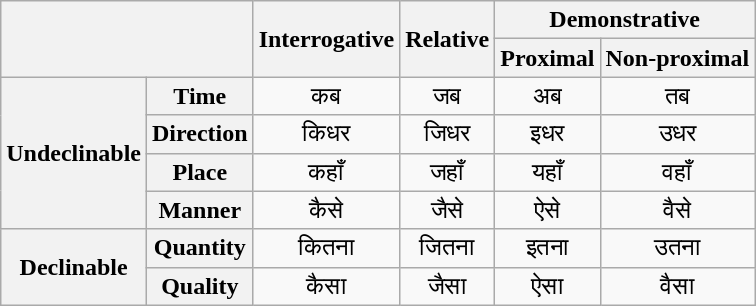<table class="wikitable" style="text-align:center">
<tr>
<th colspan="2" rowspan="2"></th>
<th rowspan="2">Interrogative</th>
<th rowspan="2">Relative</th>
<th colspan="2">Demonstrative</th>
</tr>
<tr>
<th>Proximal</th>
<th>Non-proximal</th>
</tr>
<tr>
<th rowspan="4">Undeclinable</th>
<th>Time</th>
<td>कब<br></td>
<td>जब<br></td>
<td>अब<br></td>
<td>तब<br></td>
</tr>
<tr>
<th>Direction</th>
<td>किधर<br></td>
<td>जिधर<br></td>
<td>इधर<br></td>
<td>उधर<br></td>
</tr>
<tr>
<th>Place</th>
<td>कहाँ<br></td>
<td>जहाँ<br></td>
<td>यहाँ<br></td>
<td>वहाँ<br></td>
</tr>
<tr>
<th>Manner</th>
<td>कैसे<br></td>
<td>जैसे<br></td>
<td>ऐसे<br></td>
<td>वैसे<br></td>
</tr>
<tr>
<th rowspan="2">Declinable</th>
<th>Quantity</th>
<td>कितना<br></td>
<td>जितना<br></td>
<td>इतना<br></td>
<td>उतना<br></td>
</tr>
<tr>
<th>Quality</th>
<td>कैसा<br></td>
<td>जैसा<br></td>
<td>ऐसा<br></td>
<td>वैसा<br></td>
</tr>
</table>
